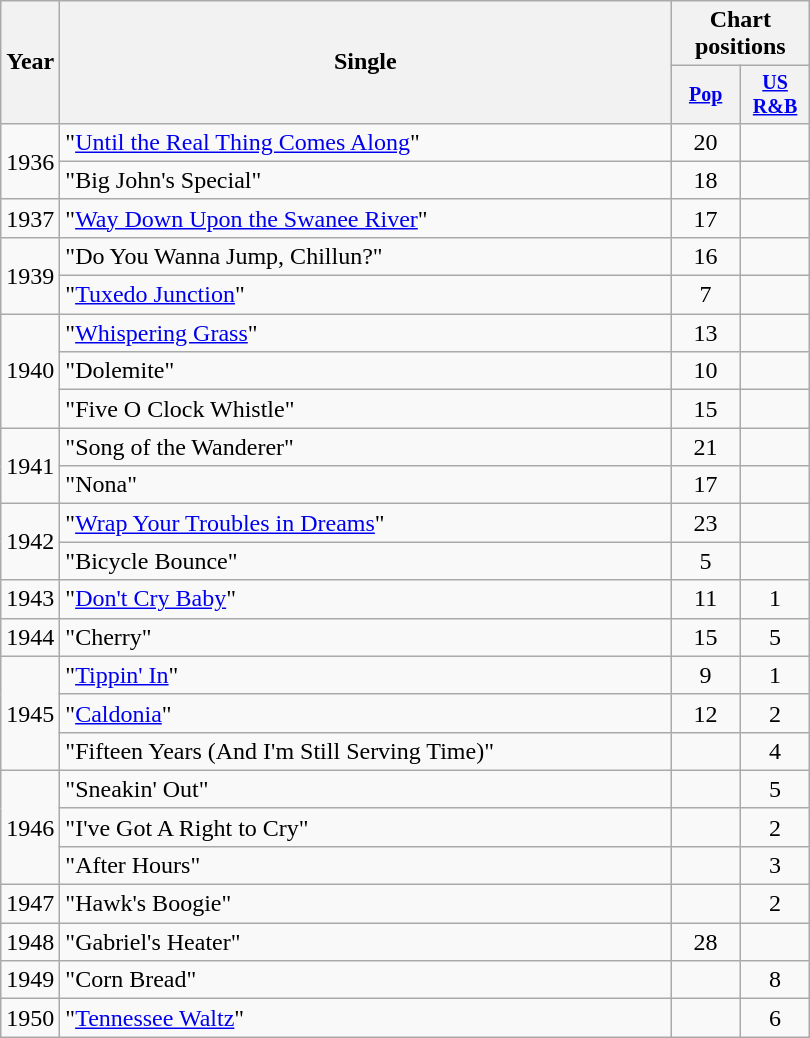<table class="wikitable" style="text-align:center;">
<tr>
<th rowspan="2">Year</th>
<th style="width:400px;" rowspan="2">Single</th>
<th colspan="5">Chart positions</th>
</tr>
<tr style="font-size:smaller;">
<th style="width:40px;"><a href='#'>Pop</a></th>
<th style="width:40px;"><a href='#'>US<br>R&B</a></th>
</tr>
<tr>
<td rowspan="2">1936</td>
<td style="text-align:left;">"<a href='#'>Until the Real Thing Comes Along</a>"</td>
<td>20</td>
<td></td>
</tr>
<tr>
<td style="text-align:left;">"Big John's Special"</td>
<td>18</td>
<td></td>
</tr>
<tr>
<td>1937</td>
<td style="text-align:left;">"<a href='#'>Way Down Upon the Swanee River</a>"</td>
<td>17</td>
<td></td>
</tr>
<tr>
<td rowspan="2">1939</td>
<td style="text-align:left;">"Do You Wanna Jump, Chillun?"</td>
<td>16</td>
<td></td>
</tr>
<tr>
<td style="text-align:left;">"<a href='#'>Tuxedo Junction</a>"</td>
<td>7</td>
<td></td>
</tr>
<tr>
<td rowspan="3">1940</td>
<td style="text-align:left;">"<a href='#'>Whispering Grass</a>"</td>
<td>13</td>
<td></td>
</tr>
<tr>
<td style="text-align:left;">"Dolemite"</td>
<td>10</td>
<td></td>
</tr>
<tr>
<td style="text-align:left;">"Five O Clock Whistle"</td>
<td>15</td>
<td></td>
</tr>
<tr>
<td rowspan="2">1941</td>
<td style="text-align:left;">"Song of the Wanderer"</td>
<td>21</td>
<td></td>
</tr>
<tr>
<td style="text-align:left;">"Nona"</td>
<td>17</td>
<td></td>
</tr>
<tr>
<td rowspan="2">1942</td>
<td style="text-align:left;">"<a href='#'>Wrap Your Troubles in Dreams</a>"</td>
<td>23</td>
<td></td>
</tr>
<tr>
<td style="text-align:left;">"Bicycle Bounce"</td>
<td>5</td>
<td></td>
</tr>
<tr>
<td>1943</td>
<td style="text-align:left;">"<a href='#'>Don't Cry Baby</a>"</td>
<td>11</td>
<td>1</td>
</tr>
<tr>
<td>1944</td>
<td style="text-align:left;">"Cherry"</td>
<td>15</td>
<td>5</td>
</tr>
<tr>
<td rowspan="3">1945</td>
<td style="text-align:left;">"<a href='#'>Tippin' In</a>"</td>
<td>9</td>
<td>1</td>
</tr>
<tr>
<td style="text-align:left;">"<a href='#'>Caldonia</a>"</td>
<td>12</td>
<td>2</td>
</tr>
<tr>
<td style="text-align:left;">"Fifteen Years (And I'm Still Serving Time)"</td>
<td></td>
<td>4</td>
</tr>
<tr>
<td rowspan="3">1946</td>
<td style="text-align:left;">"Sneakin' Out"</td>
<td></td>
<td>5</td>
</tr>
<tr>
<td style="text-align:left;">"I've Got A Right to Cry"</td>
<td></td>
<td>2</td>
</tr>
<tr>
<td style="text-align:left;">"After Hours"</td>
<td></td>
<td>3</td>
</tr>
<tr>
<td>1947</td>
<td style="text-align:left;">"Hawk's Boogie"</td>
<td></td>
<td>2</td>
</tr>
<tr>
<td>1948</td>
<td style="text-align:left;">"Gabriel's Heater"</td>
<td>28</td>
<td></td>
</tr>
<tr>
<td>1949</td>
<td style="text-align:left;">"Corn Bread"</td>
<td></td>
<td>8</td>
</tr>
<tr>
<td>1950</td>
<td style="text-align:left;">"<a href='#'>Tennessee Waltz</a>"</td>
<td></td>
<td>6</td>
</tr>
</table>
